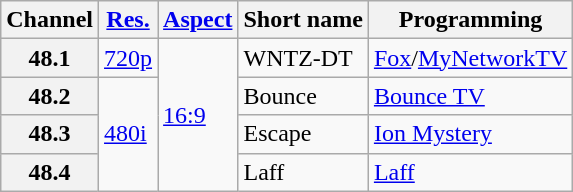<table class="wikitable">
<tr>
<th>Channel</th>
<th><a href='#'>Res.</a></th>
<th><a href='#'>Aspect</a></th>
<th>Short name</th>
<th>Programming</th>
</tr>
<tr>
<th scope = "row">48.1</th>
<td><a href='#'>720p</a></td>
<td rowspan=4><a href='#'>16:9</a></td>
<td>WNTZ-DT</td>
<td><a href='#'>Fox</a>/<a href='#'>MyNetworkTV</a></td>
</tr>
<tr>
<th scope = "row">48.2</th>
<td rowspan=3><a href='#'>480i</a></td>
<td>Bounce</td>
<td><a href='#'>Bounce TV</a></td>
</tr>
<tr>
<th scope = "row">48.3</th>
<td>Escape</td>
<td><a href='#'>Ion Mystery</a></td>
</tr>
<tr>
<th scope = "row">48.4</th>
<td>Laff</td>
<td><a href='#'>Laff</a></td>
</tr>
</table>
